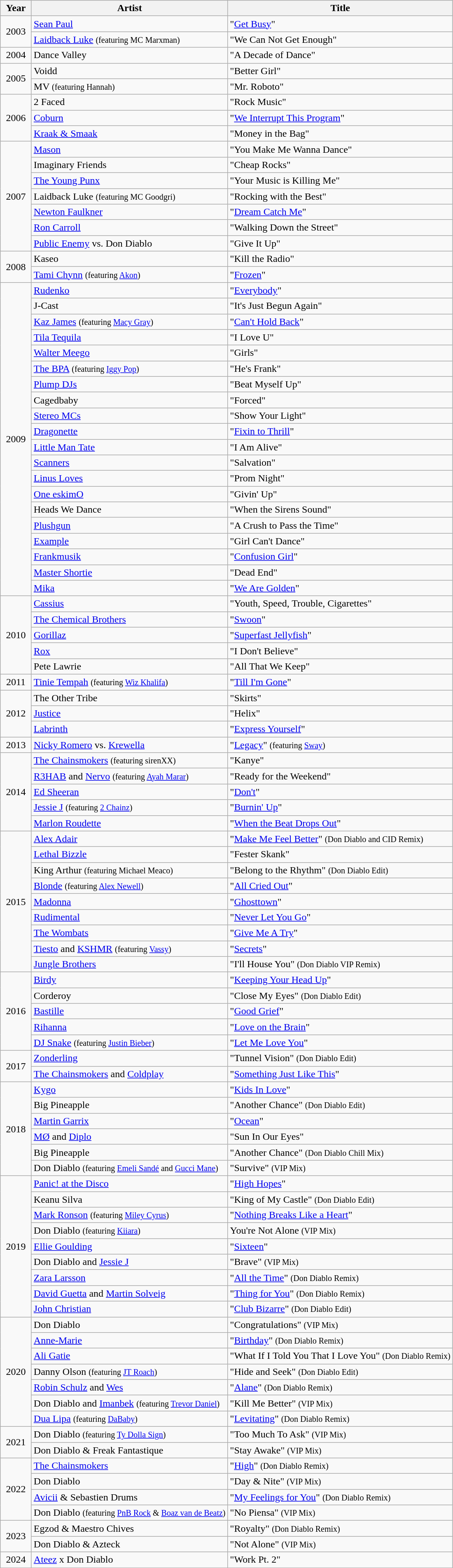<table class="wikitable plainrowheaders">
<tr>
<th width="43">Year</th>
<th>Artist</th>
<th>Title</th>
</tr>
<tr>
<td rowspan="2" align="center">2003</td>
<td><a href='#'>Sean Paul</a></td>
<td>"<a href='#'>Get Busy</a>"</td>
</tr>
<tr>
<td><a href='#'>Laidback Luke</a> <small>(featuring MC Marxman)</small></td>
<td>"We Can Not Get Enough"</td>
</tr>
<tr>
<td align="center">2004</td>
<td>Dance Valley</td>
<td>"A Decade of Dance"</td>
</tr>
<tr>
<td rowspan="2" align="center">2005</td>
<td>Voidd</td>
<td>"Better Girl"</td>
</tr>
<tr>
<td>MV <small>(featuring Hannah)</small></td>
<td>"Mr. Roboto"</td>
</tr>
<tr>
<td rowspan="3" align="center">2006</td>
<td>2 Faced</td>
<td>"Rock Music"</td>
</tr>
<tr>
<td><a href='#'>Coburn</a></td>
<td>"<a href='#'>We Interrupt This Program</a>"</td>
</tr>
<tr>
<td><a href='#'>Kraak & Smaak</a></td>
<td>"Money in the Bag"</td>
</tr>
<tr>
<td rowspan="7" align="center">2007</td>
<td><a href='#'>Mason</a></td>
<td>"You Make Me Wanna Dance"</td>
</tr>
<tr>
<td>Imaginary Friends</td>
<td>"Cheap Rocks"</td>
</tr>
<tr>
<td><a href='#'>The Young Punx</a></td>
<td>"Your Music is Killing Me"</td>
</tr>
<tr>
<td>Laidback Luke <small>(featuring MC Goodgri)</small></td>
<td>"Rocking with the Best"</td>
</tr>
<tr>
<td><a href='#'>Newton Faulkner</a></td>
<td>"<a href='#'>Dream Catch Me</a>"</td>
</tr>
<tr>
<td><a href='#'>Ron Carroll</a></td>
<td>"Walking Down the Street"</td>
</tr>
<tr>
<td><a href='#'>Public Enemy</a> vs. Don Diablo</td>
<td>"Give It Up"</td>
</tr>
<tr>
<td rowspan="2" align="center">2008</td>
<td>Kaseo</td>
<td>"Kill the Radio"</td>
</tr>
<tr>
<td><a href='#'>Tami Chynn</a> <small>(featuring <a href='#'>Akon</a>)</small></td>
<td>"<a href='#'>Frozen</a>"</td>
</tr>
<tr>
<td rowspan="20" align="center">2009</td>
<td><a href='#'>Rudenko</a></td>
<td>"<a href='#'>Everybody</a>"</td>
</tr>
<tr>
<td>J-Cast</td>
<td>"It's Just Begun Again"</td>
</tr>
<tr>
<td><a href='#'>Kaz James</a> <small>(featuring <a href='#'>Macy Gray</a>)</small></td>
<td>"<a href='#'>Can't Hold Back</a>"</td>
</tr>
<tr>
<td><a href='#'>Tila Tequila</a></td>
<td>"I Love U"</td>
</tr>
<tr>
<td><a href='#'>Walter Meego</a></td>
<td>"Girls"</td>
</tr>
<tr>
<td><a href='#'>The BPA</a> <small>(featuring <a href='#'>Iggy Pop</a>)</small></td>
<td>"He's Frank"</td>
</tr>
<tr>
<td><a href='#'>Plump DJs</a></td>
<td>"Beat Myself Up"</td>
</tr>
<tr>
<td>Cagedbaby</td>
<td>"Forced"</td>
</tr>
<tr>
<td><a href='#'>Stereo MCs</a></td>
<td>"Show Your Light"</td>
</tr>
<tr>
<td><a href='#'>Dragonette</a></td>
<td>"<a href='#'>Fixin to Thrill</a>"</td>
</tr>
<tr>
<td><a href='#'>Little Man Tate</a></td>
<td>"I Am Alive"</td>
</tr>
<tr>
<td><a href='#'>Scanners</a></td>
<td>"Salvation"</td>
</tr>
<tr>
<td><a href='#'>Linus Loves</a></td>
<td>"Prom Night"</td>
</tr>
<tr>
<td><a href='#'>One eskimO</a></td>
<td>"Givin' Up"</td>
</tr>
<tr>
<td>Heads We Dance</td>
<td>"When the Sirens Sound"</td>
</tr>
<tr>
<td><a href='#'>Plushgun</a></td>
<td>"A Crush to Pass the Time"</td>
</tr>
<tr>
<td><a href='#'>Example</a></td>
<td>"Girl Can't Dance"</td>
</tr>
<tr>
<td><a href='#'>Frankmusik</a></td>
<td>"<a href='#'>Confusion Girl</a>"</td>
</tr>
<tr>
<td><a href='#'>Master Shortie</a></td>
<td>"Dead End"</td>
</tr>
<tr>
<td><a href='#'>Mika</a></td>
<td>"<a href='#'>We Are Golden</a>"</td>
</tr>
<tr>
<td rowspan="5" align="center">2010</td>
<td><a href='#'>Cassius</a></td>
<td>"Youth, Speed, Trouble, Cigarettes"</td>
</tr>
<tr>
<td><a href='#'>The Chemical Brothers</a></td>
<td>"<a href='#'>Swoon</a>"</td>
</tr>
<tr>
<td><a href='#'>Gorillaz</a></td>
<td>"<a href='#'>Superfast Jellyfish</a>"</td>
</tr>
<tr>
<td><a href='#'>Rox</a></td>
<td>"I Don't Believe"</td>
</tr>
<tr>
<td>Pete Lawrie</td>
<td>"All That We Keep"</td>
</tr>
<tr>
<td align="center">2011</td>
<td><a href='#'>Tinie Tempah</a> <small>(featuring <a href='#'>Wiz Khalifa</a>)</small></td>
<td>"<a href='#'>Till I'm Gone</a>"</td>
</tr>
<tr>
<td rowspan="3" align="center">2012</td>
<td>The Other Tribe</td>
<td>"Skirts"</td>
</tr>
<tr>
<td><a href='#'>Justice</a></td>
<td>"Helix"</td>
</tr>
<tr>
<td><a href='#'>Labrinth</a></td>
<td>"<a href='#'>Express Yourself</a>"</td>
</tr>
<tr>
<td align="center">2013</td>
<td><a href='#'>Nicky Romero</a> vs. <a href='#'>Krewella</a></td>
<td>"<a href='#'>Legacy</a>" <small>(featuring <a href='#'>Sway</a>)</small></td>
</tr>
<tr>
<td rowspan="5" align="center">2014</td>
<td><a href='#'>The Chainsmokers</a> <small>(featuring sirenXX)</small></td>
<td>"Kanye"</td>
</tr>
<tr>
<td><a href='#'>R3HAB</a> and <a href='#'>Nervo</a> <small>(featuring <a href='#'>Ayah Marar</a>)</small></td>
<td>"Ready for the Weekend"</td>
</tr>
<tr>
<td><a href='#'>Ed Sheeran</a></td>
<td>"<a href='#'>Don't</a>"</td>
</tr>
<tr>
<td><a href='#'>Jessie J</a> <small>(featuring <a href='#'>2 Chainz</a>)</small></td>
<td>"<a href='#'>Burnin' Up</a>"</td>
</tr>
<tr>
<td><a href='#'>Marlon Roudette</a></td>
<td>"<a href='#'>When the Beat Drops Out</a>"</td>
</tr>
<tr>
<td rowspan="9" align="center">2015</td>
<td><a href='#'>Alex Adair</a></td>
<td>"<a href='#'>Make Me Feel Better</a>" <small>(Don Diablo and CID Remix)</small></td>
</tr>
<tr>
<td><a href='#'>Lethal Bizzle</a></td>
<td>"Fester Skank"</td>
</tr>
<tr>
<td>King Arthur <small>(featuring Michael Meaco)</small></td>
<td>"Belong to the Rhythm" <small>(Don Diablo Edit)</small></td>
</tr>
<tr>
<td><a href='#'>Blonde</a> <small>(featuring <a href='#'>Alex Newell</a>)</small></td>
<td>"<a href='#'>All Cried Out</a>"</td>
</tr>
<tr>
<td><a href='#'>Madonna</a></td>
<td>"<a href='#'>Ghosttown</a>"</td>
</tr>
<tr>
<td><a href='#'>Rudimental</a></td>
<td>"<a href='#'>Never Let You Go</a>"</td>
</tr>
<tr>
<td><a href='#'>The Wombats</a></td>
<td>"<a href='#'>Give Me A Try</a>"</td>
</tr>
<tr>
<td><a href='#'>Tiesto</a> and <a href='#'>KSHMR</a> <small>(featuring <a href='#'>Vassy</a>)</small></td>
<td>"<a href='#'>Secrets</a>"</td>
</tr>
<tr>
<td><a href='#'>Jungle Brothers</a></td>
<td>"I'll House You" <small>(Don Diablo VIP Remix)</small></td>
</tr>
<tr>
<td rowspan="5" align="center">2016</td>
<td><a href='#'>Birdy</a></td>
<td>"<a href='#'>Keeping Your Head Up</a>"</td>
</tr>
<tr>
<td>Corderoy</td>
<td>"Close My Eyes" <small>(Don Diablo Edit)</small></td>
</tr>
<tr>
<td><a href='#'>Bastille</a></td>
<td>"<a href='#'>Good Grief</a>"</td>
</tr>
<tr>
<td><a href='#'>Rihanna</a></td>
<td>"<a href='#'>Love on the Brain</a>"</td>
</tr>
<tr>
<td><a href='#'>DJ Snake</a> <small>(featuring <a href='#'>Justin Bieber</a>)</small></td>
<td>"<a href='#'>Let Me Love You</a>"</td>
</tr>
<tr>
<td rowspan="2" align="center">2017</td>
<td><a href='#'>Zonderling</a></td>
<td>"Tunnel Vision" <small>(Don Diablo Edit)</small></td>
</tr>
<tr>
<td><a href='#'>The Chainsmokers</a> and <a href='#'>Coldplay</a></td>
<td>"<a href='#'>Something Just Like This</a>"</td>
</tr>
<tr>
<td rowspan="6" align="center">2018</td>
<td><a href='#'>Kygo</a></td>
<td>"<a href='#'>Kids In Love</a>"</td>
</tr>
<tr>
<td>Big Pineapple</td>
<td>"Another Chance" <small>(Don Diablo Edit)</small></td>
</tr>
<tr>
<td><a href='#'>Martin Garrix</a></td>
<td>"<a href='#'>Ocean</a>"</td>
</tr>
<tr>
<td><a href='#'>MØ</a> and <a href='#'>Diplo</a></td>
<td>"Sun In Our Eyes"</td>
</tr>
<tr>
<td>Big Pineapple</td>
<td>"Another Chance" <small>(Don Diablo Chill Mix)</small></td>
</tr>
<tr>
<td>Don Diablo <small>(featuring <a href='#'>Emeli Sandé</a> and <a href='#'>Gucci Mane</a>)</small></td>
<td>"Survive" <small>(VIP Mix)</small></td>
</tr>
<tr>
<td rowspan="9" align="center">2019</td>
<td><a href='#'>Panic! at the Disco</a></td>
<td>"<a href='#'>High Hopes</a>"</td>
</tr>
<tr>
<td>Keanu Silva</td>
<td>"King of My Castle" <small>(Don Diablo Edit)</small></td>
</tr>
<tr>
<td><a href='#'>Mark Ronson</a> <small>(featuring <a href='#'>Miley Cyrus</a>)</small></td>
<td>"<a href='#'>Nothing Breaks Like a Heart</a>"</td>
</tr>
<tr>
<td>Don Diablo <small>(featuring <a href='#'>Kiiara</a>)</small></td>
<td>You're Not Alone <small>(VIP Mix)</small></td>
</tr>
<tr>
<td><a href='#'>Ellie Goulding</a></td>
<td>"<a href='#'>Sixteen</a>"</td>
</tr>
<tr>
<td>Don Diablo and <a href='#'>Jessie J</a></td>
<td>"Brave" <small>(VIP Mix)</small></td>
</tr>
<tr>
<td><a href='#'>Zara Larsson</a></td>
<td>"<a href='#'>All the Time</a>" <small>(Don Diablo Remix)</small></td>
</tr>
<tr>
<td><a href='#'>David Guetta</a> and <a href='#'>Martin Solveig</a></td>
<td>"<a href='#'>Thing for You</a>" <small>(Don Diablo Remix)</small></td>
</tr>
<tr>
<td><a href='#'>John Christian</a></td>
<td>"<a href='#'>Club Bizarre</a>" <small>(Don Diablo Edit)</small></td>
</tr>
<tr>
<td rowspan="7" align="center">2020</td>
<td>Don Diablo</td>
<td>"Congratulations" <small>(VIP Mix)</small></td>
</tr>
<tr>
<td><a href='#'>Anne-Marie</a></td>
<td>"<a href='#'>Birthday</a>" <small>(Don Diablo Remix)</small></td>
</tr>
<tr>
<td><a href='#'>Ali Gatie</a></td>
<td>"What If I Told You That I Love You" <small>(Don Diablo Remix)</small></td>
</tr>
<tr>
<td>Danny Olson <small>(featuring <a href='#'>JT Roach</a>)</small></td>
<td>"Hide and Seek" <small>(Don Diablo Edit)</small></td>
</tr>
<tr>
<td><a href='#'>Robin Schulz</a> and <a href='#'>Wes</a></td>
<td>"<a href='#'>Alane</a>" <small>(Don Diablo Remix)</small></td>
</tr>
<tr>
<td>Don Diablo and <a href='#'>Imanbek</a> <small>(featuring <a href='#'>Trevor Daniel</a>)</small></td>
<td>"Kill Me Better" <small>(VIP Mix)</small></td>
</tr>
<tr>
<td><a href='#'>Dua Lipa</a> <small>(featuring <a href='#'>DaBaby</a>)</small></td>
<td>"<a href='#'>Levitating</a>" <small>(Don Diablo Remix)</small></td>
</tr>
<tr>
<td rowspan="2" align="center">2021</td>
<td>Don Diablo <small>(featuring <a href='#'>Ty Dolla Sign</a>)</small></td>
<td>"Too Much To Ask" <small>(VIP Mix)</small></td>
</tr>
<tr>
<td>Don Diablo & Freak Fantastique</td>
<td>"Stay Awake" <small>(VIP Mix)</small></td>
</tr>
<tr>
<td rowspan="4" align="center">2022</td>
<td><a href='#'>The Chainsmokers</a></td>
<td>"<a href='#'>High</a>" <small>(Don Diablo Remix)</small></td>
</tr>
<tr>
<td>Don Diablo</td>
<td>"Day & Nite" <small>(VIP Mix)</small></td>
</tr>
<tr>
<td><a href='#'>Avicii</a> & Sebastien Drums</td>
<td>"<a href='#'>My Feelings for You</a>" <small>(Don Diablo Remix)</small></td>
</tr>
<tr>
<td>Don Diablo <small>(featuring <a href='#'>PnB Rock</a> & <a href='#'>Boaz van de Beatz</a>)</small></td>
<td>"No Piensa" <small>(VIP Mix)</small></td>
</tr>
<tr>
<td rowspan="2" align="center">2023</td>
<td>Egzod & Maestro Chives</td>
<td>"Royalty" <small>(Don Diablo Remix)</small> </td>
</tr>
<tr>
<td>Don Diablo & Azteck</td>
<td>"Not Alone" <small>(VIP Mix)</small></td>
</tr>
<tr>
<td align="center">2024</td>
<td><a href='#'>Ateez</a> x Don Diablo</td>
<td>"Work Pt. 2"</td>
</tr>
</table>
